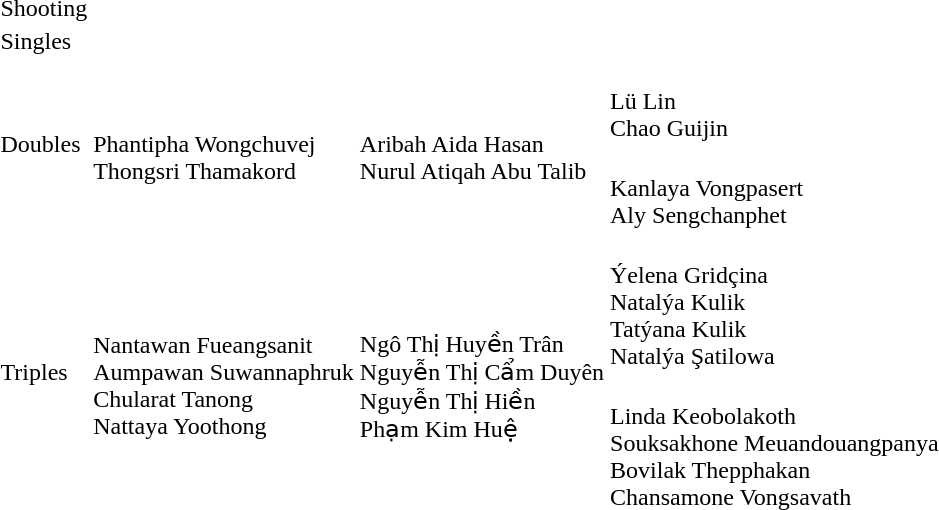<table>
<tr>
<td rowspan=2>Shooting</td>
<td rowspan=2></td>
<td rowspan=2></td>
<td></td>
</tr>
<tr>
<td></td>
</tr>
<tr>
<td rowspan=2>Singles</td>
<td rowspan=2></td>
<td rowspan=2></td>
<td></td>
</tr>
<tr>
<td></td>
</tr>
<tr>
<td rowspan=2>Doubles</td>
<td rowspan=2><br>Phantipha Wongchuvej<br>Thongsri Thamakord</td>
<td rowspan=2><br>Aribah Aida Hasan<br>Nurul Atiqah Abu Talib</td>
<td><br>Lü Lin<br>Chao Guijin</td>
</tr>
<tr>
<td><br>Kanlaya Vongpasert<br>Aly Sengchanphet</td>
</tr>
<tr>
<td rowspan=2>Triples</td>
<td rowspan=2><br>Nantawan Fueangsanit<br>Aumpawan Suwannaphruk<br>Chularat Tanong<br>Nattaya Yoothong</td>
<td rowspan=2><br>Ngô Thị Huyền Trân<br>Nguyễn Thị Cẩm Duyên<br>Nguyễn Thị Hiền<br>Phạm Kim Huệ</td>
<td><br>Ýelena Gridçina<br>Natalýa Kulik<br>Tatýana Kulik<br>Natalýa Şatilowa</td>
</tr>
<tr>
<td><br>Linda Keobolakoth<br>Souksakhone Meuandouangpanya<br>Bovilak Thepphakan<br>Chansamone Vongsavath</td>
</tr>
</table>
